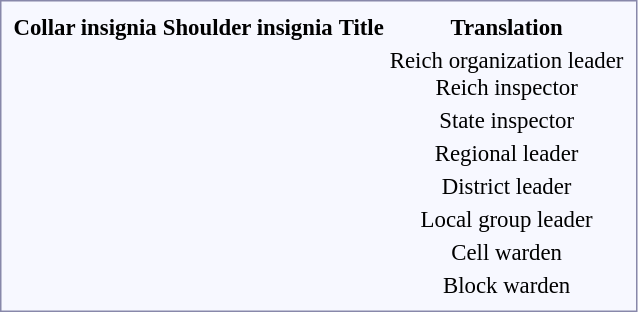<table style="border:1px solid #8888aa; background-color:#f7f8ff; padding:5px; font-size:95%; margin: 0px 12px 12px 0px; text-align:center;">
<tr>
<th>Collar insignia</th>
<th>Shoulder insignia</th>
<th>Title</th>
<th>Translation</th>
</tr>
<tr>
<td></td>
<td></td>
<td><br></td>
<td>Reich organization leader<br>Reich inspector</td>
</tr>
<tr>
<td></td>
<td></td>
<td></td>
<td>State inspector</td>
</tr>
<tr>
<td></td>
<td></td>
<td></td>
<td>Regional leader</td>
</tr>
<tr>
<td></td>
<td></td>
<td></td>
<td>District leader</td>
</tr>
<tr>
<td></td>
<td></td>
<td></td>
<td>Local group leader</td>
</tr>
<tr>
<td></td>
<td></td>
<td></td>
<td>Cell warden</td>
</tr>
<tr>
<td></td>
<td></td>
<td></td>
<td>Block warden</td>
</tr>
</table>
